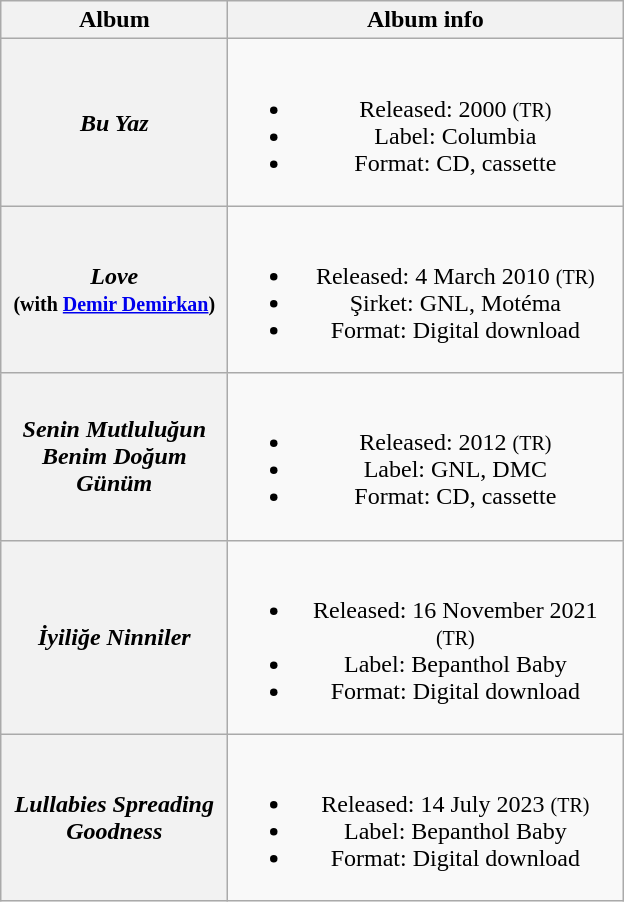<table class="wikitable plainrowheaders" style="text-align:center;" border="1">
<tr>
<th scope="col" style="width:9em;">Album</th>
<th scope="col" style="width:16em;">Album info</th>
</tr>
<tr>
<th scope="row"><em>Bu Yaz</em></th>
<td><br><ul><li>Released: 2000 <small>(TR)</small></li><li>Label: Columbia</li><li>Format: CD, cassette</li></ul></td>
</tr>
<tr>
<th scope="row"><em>Love</em><br><small>(with <a href='#'>Demir Demirkan</a>)</small></th>
<td><br><ul><li>Released: 4 March 2010 <small>(TR)</small></li><li>Şirket: GNL, Motéma</li><li>Format: Digital download</li></ul></td>
</tr>
<tr>
<th scope="row"><em>Senin Mutluluğun Benim Doğum Günüm</em></th>
<td><br><ul><li>Released: 2012 <small>(TR)</small></li><li>Label: GNL, DMC</li><li>Format: CD, cassette</li></ul></td>
</tr>
<tr>
<th scope="row"><em>İyiliğe Ninniler</em></th>
<td><br><ul><li>Released: 16 November 2021 <small>(TR)</small></li><li>Label: Bepanthol Baby</li><li>Format: Digital download</li></ul></td>
</tr>
<tr>
<th scope="row"><em>Lullabies Spreading Goodness</em></th>
<td><br><ul><li>Released: 14 July 2023 <small>(TR)</small></li><li>Label: Bepanthol Baby</li><li>Format: Digital download</li></ul></td>
</tr>
</table>
